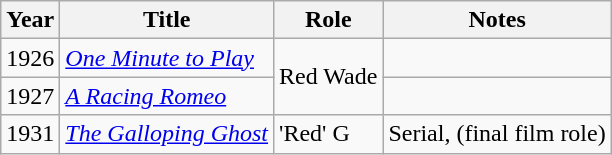<table class="wikitable">
<tr>
<th>Year</th>
<th>Title</th>
<th>Role</th>
<th>Notes</th>
</tr>
<tr>
<td>1926</td>
<td><em><a href='#'>One Minute to Play</a></em></td>
<td rowspan="2">Red Wade</td>
<td></td>
</tr>
<tr>
<td>1927</td>
<td><em><a href='#'>A Racing Romeo</a></em></td>
<td></td>
</tr>
<tr>
<td>1931</td>
<td><em><a href='#'>The Galloping Ghost</a></em></td>
<td>'Red' G</td>
<td>Serial, (final film role)</td>
</tr>
</table>
